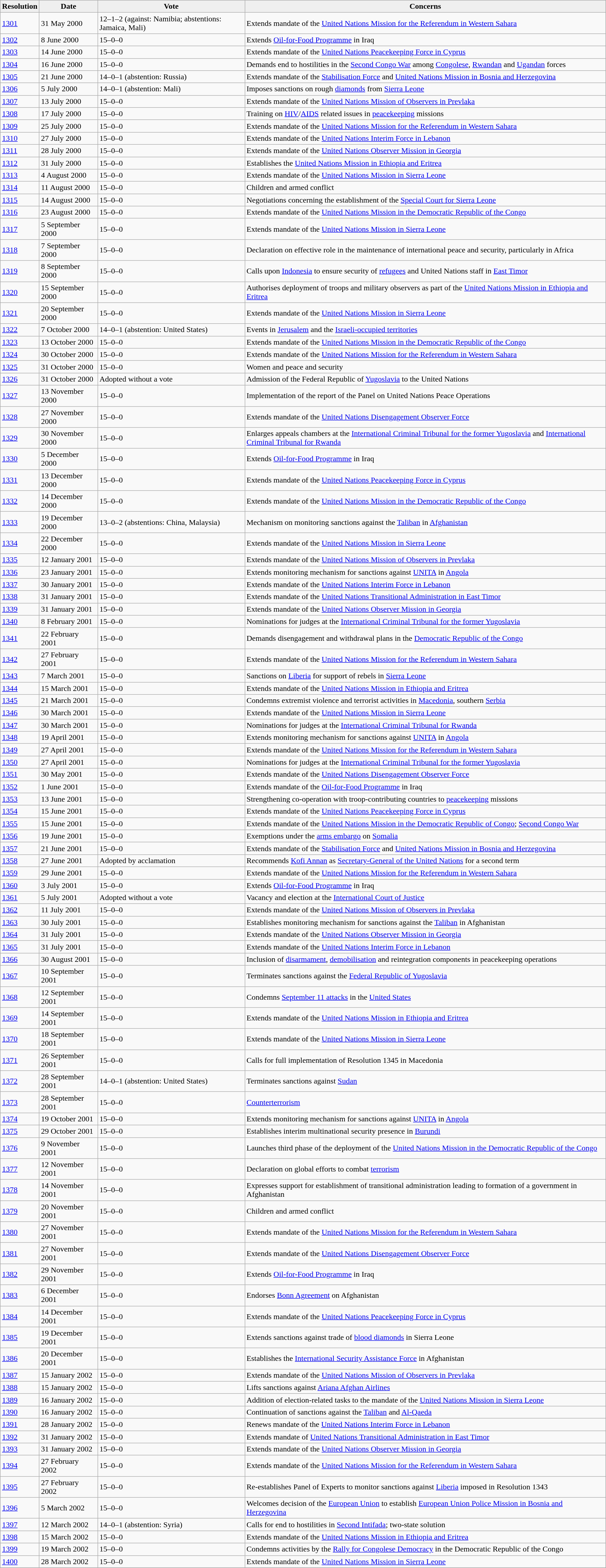<table class="wikitable sortable" align="center">
<tr>
<th style="background:#efefef;">Resolution</th>
<th style="background:#efefef;">Date</th>
<th style="background:#efefef;">Vote</th>
<th style="background:#efefef;">Concerns</th>
</tr>
<tr id="2000">
<td><a href='#'>1301</a></td>
<td>31 May 2000</td>
<td>12–1–2 (against: Namibia; abstentions: Jamaica, Mali)</td>
<td>Extends mandate of the <a href='#'>United Nations Mission for the Referendum in Western Sahara</a></td>
</tr>
<tr>
<td><a href='#'>1302</a></td>
<td>8 June 2000</td>
<td>15–0–0</td>
<td>Extends <a href='#'>Oil-for-Food Programme</a> in Iraq</td>
</tr>
<tr>
<td><a href='#'>1303</a></td>
<td>14 June 2000</td>
<td>15–0–0</td>
<td>Extends mandate of the <a href='#'>United Nations Peacekeeping Force in Cyprus</a></td>
</tr>
<tr>
<td><a href='#'>1304</a></td>
<td>16 June 2000</td>
<td>15–0–0</td>
<td>Demands end to hostilities in the <a href='#'>Second Congo War</a> among <a href='#'>Congolese</a>, <a href='#'>Rwandan</a> and <a href='#'>Ugandan</a> forces</td>
</tr>
<tr>
<td><a href='#'>1305</a></td>
<td>21 June 2000</td>
<td>14–0–1 (abstention: Russia)</td>
<td>Extends mandate of the <a href='#'>Stabilisation Force</a> and <a href='#'>United Nations Mission in Bosnia and Herzegovina</a></td>
</tr>
<tr>
<td><a href='#'>1306</a></td>
<td>5 July 2000</td>
<td>14–0–1 (abstention: Mali)</td>
<td>Imposes sanctions on rough <a href='#'>diamonds</a> from <a href='#'>Sierra Leone</a></td>
</tr>
<tr>
<td><a href='#'>1307</a></td>
<td>13 July 2000</td>
<td>15–0–0</td>
<td>Extends mandate of the <a href='#'>United Nations Mission of Observers in Prevlaka</a></td>
</tr>
<tr>
<td><a href='#'>1308</a></td>
<td>17 July 2000</td>
<td>15–0–0</td>
<td>Training on <a href='#'>HIV</a>/<a href='#'>AIDS</a> related issues in <a href='#'>peacekeeping</a> missions</td>
</tr>
<tr>
<td><a href='#'>1309</a></td>
<td>25 July 2000</td>
<td>15–0–0</td>
<td>Extends mandate of the <a href='#'>United Nations Mission for the Referendum in Western Sahara</a></td>
</tr>
<tr>
<td><a href='#'>1310</a></td>
<td>27 July 2000</td>
<td>15–0–0</td>
<td>Extends mandate of the <a href='#'>United Nations Interim Force in Lebanon</a></td>
</tr>
<tr>
<td><a href='#'>1311</a></td>
<td>28 July 2000</td>
<td>15–0–0</td>
<td>Extends mandate of the <a href='#'>United Nations Observer Mission in Georgia</a></td>
</tr>
<tr>
<td><a href='#'>1312</a></td>
<td>31 July 2000</td>
<td>15–0–0</td>
<td>Establishes the <a href='#'>United Nations Mission in Ethiopia and Eritrea</a></td>
</tr>
<tr>
<td><a href='#'>1313</a></td>
<td>4 August 2000</td>
<td>15–0–0</td>
<td>Extends mandate of the <a href='#'>United Nations Mission in Sierra Leone</a></td>
</tr>
<tr>
<td><a href='#'>1314</a></td>
<td>11 August 2000</td>
<td>15–0–0</td>
<td>Children and armed conflict</td>
</tr>
<tr>
<td><a href='#'>1315</a></td>
<td>14 August 2000</td>
<td>15–0–0</td>
<td>Negotiations concerning the establishment of the <a href='#'>Special Court for Sierra Leone</a></td>
</tr>
<tr>
<td><a href='#'>1316</a></td>
<td>23 August 2000</td>
<td>15–0–0</td>
<td>Extends mandate of the <a href='#'>United Nations Mission in the Democratic Republic of the Congo</a></td>
</tr>
<tr>
<td><a href='#'>1317</a></td>
<td>5 September 2000</td>
<td>15–0–0</td>
<td>Extends mandate of the <a href='#'>United Nations Mission in Sierra Leone</a></td>
</tr>
<tr>
<td><a href='#'>1318</a></td>
<td>7 September 2000</td>
<td>15–0–0</td>
<td>Declaration on effective role in the maintenance of international peace and security, particularly in Africa</td>
</tr>
<tr>
<td><a href='#'>1319</a></td>
<td>8 September 2000</td>
<td>15–0–0</td>
<td>Calls upon <a href='#'>Indonesia</a> to ensure security of <a href='#'>refugees</a> and United Nations staff in <a href='#'>East Timor</a></td>
</tr>
<tr>
<td><a href='#'>1320</a></td>
<td>15 September 2000</td>
<td>15–0–0</td>
<td>Authorises deployment of troops and military observers as part of the <a href='#'>United Nations Mission in Ethiopia and Eritrea</a></td>
</tr>
<tr>
<td><a href='#'>1321</a></td>
<td>20 September 2000</td>
<td>15–0–0</td>
<td>Extends mandate of the <a href='#'>United Nations Mission in Sierra Leone</a></td>
</tr>
<tr>
<td><a href='#'>1322</a></td>
<td>7 October 2000</td>
<td>14–0–1 (abstention: United States)</td>
<td>Events in <a href='#'>Jerusalem</a> and the <a href='#'>Israeli-occupied territories</a></td>
</tr>
<tr>
<td><a href='#'>1323</a></td>
<td>13 October 2000</td>
<td>15–0–0</td>
<td>Extends mandate of the <a href='#'>United Nations Mission in the Democratic Republic of the Congo</a></td>
</tr>
<tr>
<td><a href='#'>1324</a></td>
<td>30 October 2000</td>
<td>15–0–0</td>
<td>Extends mandate of the <a href='#'>United Nations Mission for the Referendum in Western Sahara</a></td>
</tr>
<tr>
<td><a href='#'>1325</a></td>
<td>31 October 2000</td>
<td>15–0–0</td>
<td>Women and peace and security</td>
</tr>
<tr>
<td><a href='#'>1326</a></td>
<td>31 October 2000</td>
<td>Adopted without a vote</td>
<td>Admission of the Federal Republic of <a href='#'>Yugoslavia</a> to the United Nations</td>
</tr>
<tr>
<td><a href='#'>1327</a></td>
<td>13 November 2000</td>
<td>15–0–0</td>
<td>Implementation of the report of the Panel on United Nations Peace Operations</td>
</tr>
<tr>
<td><a href='#'>1328</a></td>
<td>27 November 2000</td>
<td>15–0–0</td>
<td>Extends mandate of the <a href='#'>United Nations Disengagement Observer Force</a></td>
</tr>
<tr>
<td><a href='#'>1329</a></td>
<td>30 November 2000</td>
<td>15–0–0</td>
<td>Enlarges appeals chambers at the <a href='#'>International Criminal Tribunal for the former Yugoslavia</a> and <a href='#'>International Criminal Tribunal for Rwanda</a></td>
</tr>
<tr>
<td><a href='#'>1330</a></td>
<td>5 December 2000</td>
<td>15–0–0</td>
<td>Extends <a href='#'>Oil-for-Food Programme</a> in Iraq</td>
</tr>
<tr>
<td><a href='#'>1331</a></td>
<td>13 December 2000</td>
<td>15–0–0</td>
<td>Extends mandate of the <a href='#'>United Nations Peacekeeping Force in Cyprus</a></td>
</tr>
<tr>
<td><a href='#'>1332</a></td>
<td>14 December 2000</td>
<td>15–0–0</td>
<td>Extends mandate of the <a href='#'>United Nations Mission in the Democratic Republic of the Congo</a></td>
</tr>
<tr>
<td><a href='#'>1333</a></td>
<td>19 December 2000</td>
<td>13–0–2 (abstentions: China, Malaysia)</td>
<td>Mechanism on monitoring sanctions against the <a href='#'>Taliban</a> in <a href='#'>Afghanistan</a></td>
</tr>
<tr>
<td><a href='#'>1334</a></td>
<td>22 December 2000</td>
<td>15–0–0</td>
<td>Extends mandate of the <a href='#'>United Nations Mission in Sierra Leone</a></td>
</tr>
<tr id="2001">
<td><a href='#'>1335</a></td>
<td>12 January 2001</td>
<td>15–0–0</td>
<td>Extends mandate of the <a href='#'>United Nations Mission of Observers in Prevlaka</a></td>
</tr>
<tr>
<td><a href='#'>1336</a></td>
<td>23 January 2001</td>
<td>15–0–0</td>
<td>Extends monitoring mechanism for sanctions against <a href='#'>UNITA</a> in <a href='#'>Angola</a></td>
</tr>
<tr>
<td><a href='#'>1337</a></td>
<td>30 January 2001</td>
<td>15–0–0</td>
<td>Extends mandate of the <a href='#'>United Nations Interim Force in Lebanon</a></td>
</tr>
<tr>
<td><a href='#'>1338</a></td>
<td>31 January 2001</td>
<td>15–0–0</td>
<td>Extends mandate of the <a href='#'>United Nations Transitional Administration in East Timor</a></td>
</tr>
<tr>
<td><a href='#'>1339</a></td>
<td>31 January 2001</td>
<td>15–0–0</td>
<td>Extends mandate of the <a href='#'>United Nations Observer Mission in Georgia</a></td>
</tr>
<tr>
<td><a href='#'>1340</a></td>
<td>8 February 2001</td>
<td>15–0–0</td>
<td>Nominations for judges at the <a href='#'>International Criminal Tribunal for the former Yugoslavia</a></td>
</tr>
<tr>
<td><a href='#'>1341</a></td>
<td>22 February 2001</td>
<td>15–0–0</td>
<td>Demands disengagement and withdrawal plans in the <a href='#'>Democratic Republic of the Congo</a></td>
</tr>
<tr>
<td><a href='#'>1342</a></td>
<td>27 February 2001</td>
<td>15–0–0</td>
<td>Extends mandate of the <a href='#'>United Nations Mission for the Referendum in Western Sahara</a></td>
</tr>
<tr>
<td><a href='#'>1343</a></td>
<td>7 March 2001</td>
<td>15–0–0</td>
<td>Sanctions on <a href='#'>Liberia</a> for support of rebels in <a href='#'>Sierra Leone</a></td>
</tr>
<tr>
<td><a href='#'>1344</a></td>
<td>15 March 2001</td>
<td>15–0–0</td>
<td>Extends mandate of the <a href='#'>United Nations Mission in Ethiopia and Eritrea</a></td>
</tr>
<tr>
<td><a href='#'>1345</a></td>
<td>21 March 2001</td>
<td>15–0–0</td>
<td>Condemns extremist violence and terrorist activities in <a href='#'>Macedonia</a>, southern <a href='#'>Serbia</a></td>
</tr>
<tr>
<td><a href='#'>1346</a></td>
<td>30 March 2001</td>
<td>15–0–0</td>
<td>Extends mandate of the <a href='#'>United Nations Mission in Sierra Leone</a></td>
</tr>
<tr>
<td><a href='#'>1347</a></td>
<td>30 March 2001</td>
<td>15–0–0</td>
<td>Nominations for judges at the <a href='#'>International Criminal Tribunal for Rwanda</a></td>
</tr>
<tr>
<td><a href='#'>1348</a></td>
<td>19 April 2001</td>
<td>15–0–0</td>
<td>Extends monitoring mechanism for sanctions against <a href='#'>UNITA</a> in <a href='#'>Angola</a></td>
</tr>
<tr>
<td><a href='#'>1349</a></td>
<td>27 April 2001</td>
<td>15–0–0</td>
<td>Extends mandate of the <a href='#'>United Nations Mission for the Referendum in Western Sahara</a></td>
</tr>
<tr>
<td><a href='#'>1350</a></td>
<td>27 April 2001</td>
<td>15–0–0</td>
<td>Nominations for judges at the <a href='#'>International Criminal Tribunal for the former Yugoslavia</a></td>
</tr>
<tr>
<td><a href='#'>1351</a></td>
<td>30 May 2001</td>
<td>15–0–0</td>
<td>Extends mandate of the <a href='#'>United Nations Disengagement Observer Force</a></td>
</tr>
<tr>
<td><a href='#'>1352</a></td>
<td>1 June 2001</td>
<td>15–0–0</td>
<td>Extends mandate of the <a href='#'>Oil-for-Food Programme</a> in Iraq</td>
</tr>
<tr>
<td><a href='#'>1353</a></td>
<td>13 June 2001</td>
<td>15–0–0</td>
<td>Strengthening co-operation with troop-contributing countries to <a href='#'>peacekeeping</a> missions</td>
</tr>
<tr>
<td><a href='#'>1354</a></td>
<td>15 June 2001</td>
<td>15–0–0</td>
<td>Extends mandate of the <a href='#'>United Nations Peacekeeping Force in Cyprus</a></td>
</tr>
<tr>
<td><a href='#'>1355</a></td>
<td>15 June 2001</td>
<td>15–0–0</td>
<td>Extends mandate of the <a href='#'>United Nations Mission in the Democratic Republic of Congo</a>; <a href='#'>Second Congo War</a></td>
</tr>
<tr>
<td><a href='#'>1356</a></td>
<td>19 June 2001</td>
<td>15–0–0</td>
<td>Exemptions under the <a href='#'>arms embargo</a> on <a href='#'>Somalia</a></td>
</tr>
<tr>
<td><a href='#'>1357</a></td>
<td>21 June 2001</td>
<td>15–0–0</td>
<td>Extends mandate of the <a href='#'>Stabilisation Force</a> and <a href='#'>United Nations Mission in Bosnia and Herzegovina</a></td>
</tr>
<tr>
<td><a href='#'>1358</a></td>
<td>27 June 2001</td>
<td>Adopted by acclamation</td>
<td>Recommends <a href='#'>Kofi Annan</a> as <a href='#'>Secretary-General of the United Nations</a> for a second term</td>
</tr>
<tr>
<td><a href='#'>1359</a></td>
<td>29 June 2001</td>
<td>15–0–0</td>
<td>Extends mandate of the <a href='#'>United Nations Mission for the Referendum in Western Sahara</a></td>
</tr>
<tr>
<td><a href='#'>1360</a></td>
<td>3 July 2001</td>
<td>15–0–0</td>
<td>Extends <a href='#'>Oil-for-Food Programme</a> in Iraq</td>
</tr>
<tr>
<td><a href='#'>1361</a></td>
<td>5 July 2001</td>
<td>Adopted without a vote</td>
<td>Vacancy and election at the <a href='#'>International Court of Justice</a></td>
</tr>
<tr>
<td><a href='#'>1362</a></td>
<td>11 July 2001</td>
<td>15–0–0</td>
<td>Extends mandate of the <a href='#'>United Nations Mission of Observers in Prevlaka</a></td>
</tr>
<tr>
<td><a href='#'>1363</a></td>
<td>30 July 2001</td>
<td>15–0–0</td>
<td>Establishes monitoring mechanism for sanctions against the <a href='#'>Taliban</a> in Afghanistan</td>
</tr>
<tr>
<td><a href='#'>1364</a></td>
<td>31 July 2001</td>
<td>15–0–0</td>
<td>Extends mandate of the <a href='#'>United Nations Observer Mission in Georgia</a></td>
</tr>
<tr>
<td><a href='#'>1365</a></td>
<td>31 July 2001</td>
<td>15–0–0</td>
<td>Extends mandate of the <a href='#'>United Nations Interim Force in Lebanon</a></td>
</tr>
<tr>
<td><a href='#'>1366</a></td>
<td>30 August 2001</td>
<td>15–0–0</td>
<td>Inclusion of <a href='#'>disarmament</a>, <a href='#'>demobilisation</a> and reintegration components in peacekeeping operations</td>
</tr>
<tr>
<td><a href='#'>1367</a></td>
<td>10 September 2001</td>
<td>15–0–0</td>
<td>Terminates sanctions against the <a href='#'>Federal Republic of Yugoslavia</a></td>
</tr>
<tr>
<td><a href='#'>1368</a></td>
<td>12 September 2001</td>
<td>15–0–0</td>
<td>Condemns <a href='#'>September 11 attacks</a> in the <a href='#'>United States</a></td>
</tr>
<tr>
<td><a href='#'>1369</a></td>
<td>14 September 2001</td>
<td>15–0–0</td>
<td>Extends mandate of the <a href='#'>United Nations Mission in Ethiopia and Eritrea</a></td>
</tr>
<tr>
<td><a href='#'>1370</a></td>
<td>18 September 2001</td>
<td>15–0–0</td>
<td>Extends mandate of the <a href='#'>United Nations Mission in Sierra Leone</a></td>
</tr>
<tr>
<td><a href='#'>1371</a></td>
<td>26 September 2001</td>
<td>15–0–0</td>
<td>Calls for full implementation of Resolution 1345 in Macedonia</td>
</tr>
<tr>
<td><a href='#'>1372</a></td>
<td>28 September 2001</td>
<td>14–0–1 (abstention: United States)</td>
<td>Terminates sanctions against <a href='#'>Sudan</a></td>
</tr>
<tr>
<td><a href='#'>1373</a></td>
<td>28 September 2001</td>
<td>15–0–0</td>
<td><a href='#'>Counterterrorism</a></td>
</tr>
<tr>
<td><a href='#'>1374</a></td>
<td>19 October 2001</td>
<td>15–0–0</td>
<td>Extends monitoring mechanism for sanctions against <a href='#'>UNITA</a> in <a href='#'>Angola</a></td>
</tr>
<tr>
<td><a href='#'>1375</a></td>
<td>29 October 2001</td>
<td>15–0–0</td>
<td>Establishes interim multinational security presence in <a href='#'>Burundi</a></td>
</tr>
<tr>
<td><a href='#'>1376</a></td>
<td>9 November 2001</td>
<td>15–0–0</td>
<td>Launches third phase of the deployment of the <a href='#'>United Nations Mission in the Democratic Republic of the Congo</a></td>
</tr>
<tr>
<td><a href='#'>1377</a></td>
<td>12 November 2001</td>
<td>15–0–0</td>
<td>Declaration on global efforts to combat <a href='#'>terrorism</a></td>
</tr>
<tr>
<td><a href='#'>1378</a></td>
<td>14 November 2001</td>
<td>15–0–0</td>
<td>Expresses support for establishment of transitional administration leading to formation of a government in Afghanistan</td>
</tr>
<tr>
<td><a href='#'>1379</a></td>
<td>20 November 2001</td>
<td>15–0–0</td>
<td>Children and armed conflict</td>
</tr>
<tr>
<td><a href='#'>1380</a></td>
<td>27 November 2001</td>
<td>15–0–0</td>
<td>Extends mandate of the <a href='#'>United Nations Mission for the Referendum in Western Sahara</a></td>
</tr>
<tr>
<td><a href='#'>1381</a></td>
<td>27 November 2001</td>
<td>15–0–0</td>
<td>Extends mandate of the <a href='#'>United Nations Disengagement Observer Force</a></td>
</tr>
<tr>
<td><a href='#'>1382</a></td>
<td>29 November 2001</td>
<td>15–0–0</td>
<td>Extends <a href='#'>Oil-for-Food Programme</a> in Iraq</td>
</tr>
<tr>
<td><a href='#'>1383</a></td>
<td>6 December 2001</td>
<td>15–0–0</td>
<td>Endorses <a href='#'>Bonn Agreement</a> on Afghanistan</td>
</tr>
<tr>
<td><a href='#'>1384</a></td>
<td>14 December 2001</td>
<td>15–0–0</td>
<td>Extends mandate of the <a href='#'>United Nations Peacekeeping Force in Cyprus</a></td>
</tr>
<tr>
<td><a href='#'>1385</a></td>
<td>19 December 2001</td>
<td>15–0–0</td>
<td>Extends sanctions against trade of <a href='#'>blood diamonds</a> in Sierra Leone</td>
</tr>
<tr>
<td><a href='#'>1386</a></td>
<td>20 December 2001</td>
<td>15–0–0</td>
<td>Establishes the <a href='#'>International Security Assistance Force</a> in Afghanistan</td>
</tr>
<tr id="2002">
<td><a href='#'>1387</a></td>
<td>15 January 2002</td>
<td>15–0–0</td>
<td>Extends mandate of the <a href='#'>United Nations Mission of Observers in Prevlaka</a></td>
</tr>
<tr>
<td><a href='#'>1388</a></td>
<td>15 January 2002</td>
<td>15–0–0</td>
<td>Lifts sanctions against <a href='#'>Ariana Afghan Airlines</a></td>
</tr>
<tr>
<td><a href='#'>1389</a></td>
<td>16 January 2002</td>
<td>15–0–0</td>
<td>Addition of election-related tasks to the mandate of the <a href='#'>United Nations Mission in Sierra Leone</a></td>
</tr>
<tr>
<td><a href='#'>1390</a></td>
<td>16 January 2002</td>
<td>15–0–0</td>
<td>Continuation of sanctions against the <a href='#'>Taliban</a> and <a href='#'>Al-Qaeda</a></td>
</tr>
<tr>
<td><a href='#'>1391</a></td>
<td>28 January 2002</td>
<td>15–0–0</td>
<td>Renews mandate of the <a href='#'>United Nations Interim Force in Lebanon</a></td>
</tr>
<tr>
<td><a href='#'>1392</a></td>
<td>31 January 2002</td>
<td>15–0–0</td>
<td>Extends mandate of <a href='#'>United Nations Transitional Administration in East Timor</a></td>
</tr>
<tr>
<td><a href='#'>1393</a></td>
<td>31 January 2002</td>
<td>15–0–0</td>
<td>Extends mandate of the <a href='#'>United Nations Observer Mission in Georgia</a></td>
</tr>
<tr>
<td><a href='#'>1394</a></td>
<td>27 February 2002</td>
<td>15–0–0</td>
<td>Extends mandate of the <a href='#'>United Nations Mission for the Referendum in Western Sahara</a></td>
</tr>
<tr>
<td><a href='#'>1395</a></td>
<td>27 February 2002</td>
<td>15–0–0</td>
<td>Re-establishes Panel of Experts to monitor sanctions against <a href='#'>Liberia</a> imposed in Resolution 1343</td>
</tr>
<tr>
<td><a href='#'>1396</a></td>
<td>5 March 2002</td>
<td>15–0–0</td>
<td>Welcomes decision of the <a href='#'>European Union</a> to establish <a href='#'>European Union Police Mission in Bosnia and Herzegovina</a></td>
</tr>
<tr>
<td><a href='#'>1397</a></td>
<td>12 March 2002</td>
<td>14–0–1 (abstention: Syria)</td>
<td>Calls for end to hostilities in <a href='#'>Second Intifada</a>; two-state solution</td>
</tr>
<tr>
<td><a href='#'>1398</a></td>
<td>15 March 2002</td>
<td>15–0–0</td>
<td>Extends mandate of the <a href='#'>United Nations Mission in Ethiopia and Eritrea</a></td>
</tr>
<tr>
<td><a href='#'>1399</a></td>
<td>19 March 2002</td>
<td>15–0–0</td>
<td>Condemns activities by the <a href='#'>Rally for Congolese Democracy</a> in the Democratic Republic of the Congo</td>
</tr>
<tr>
<td><a href='#'>1400</a></td>
<td>28 March 2002</td>
<td>15–0–0</td>
<td>Extends mandate of the <a href='#'>United Nations Mission in Sierra Leone</a></td>
</tr>
<tr>
</tr>
</table>
